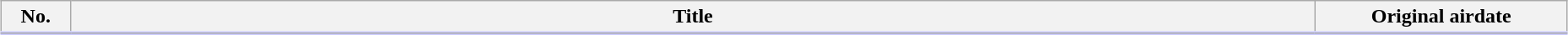<table class="wikitable" style="width:98%; margin:auto; background:#FFF;">
<tr style="border-bottom: 3px solid #CCF;">
<th style="width:3em;">No.</th>
<th>Title</th>
<th style="width:12em;">Original airdate</th>
</tr>
<tr>
</tr>
</table>
